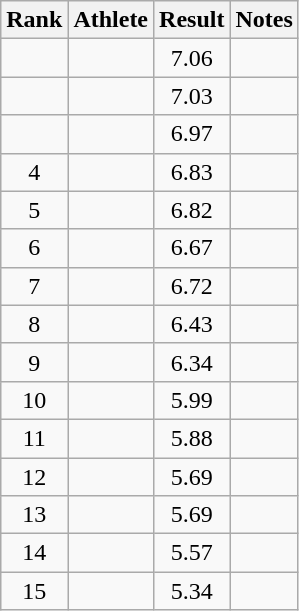<table class="wikitable">
<tr>
<th>Rank</th>
<th>Athlete</th>
<th>Result</th>
<th>Notes</th>
</tr>
<tr align=center>
<td></td>
<td align=left></td>
<td>7.06</td>
<td></td>
</tr>
<tr align=center>
<td></td>
<td align=left></td>
<td>7.03</td>
<td></td>
</tr>
<tr align=center>
<td></td>
<td align=left></td>
<td>6.97</td>
<td></td>
</tr>
<tr align=center>
<td>4</td>
<td align=left></td>
<td>6.83</td>
<td></td>
</tr>
<tr align=center>
<td>5</td>
<td align=left></td>
<td>6.82</td>
<td></td>
</tr>
<tr align=center>
<td>6</td>
<td align=left></td>
<td>6.67</td>
<td></td>
</tr>
<tr align=center>
<td>7</td>
<td align=left></td>
<td>6.72</td>
<td></td>
</tr>
<tr align=center>
<td>8</td>
<td align=left></td>
<td>6.43</td>
<td></td>
</tr>
<tr align=center>
<td>9</td>
<td align=left></td>
<td>6.34</td>
<td></td>
</tr>
<tr align=center>
<td>10</td>
<td align=left></td>
<td>5.99</td>
<td></td>
</tr>
<tr align=center>
<td>11</td>
<td align=left></td>
<td>5.88</td>
<td></td>
</tr>
<tr align=center>
<td>12</td>
<td align=left></td>
<td>5.69</td>
<td></td>
</tr>
<tr align=center>
<td>13</td>
<td align=left></td>
<td>5.69</td>
<td></td>
</tr>
<tr align=center>
<td>14</td>
<td align=left></td>
<td>5.57</td>
<td></td>
</tr>
<tr align=center>
<td>15</td>
<td align=left></td>
<td>5.34</td>
<td></td>
</tr>
</table>
